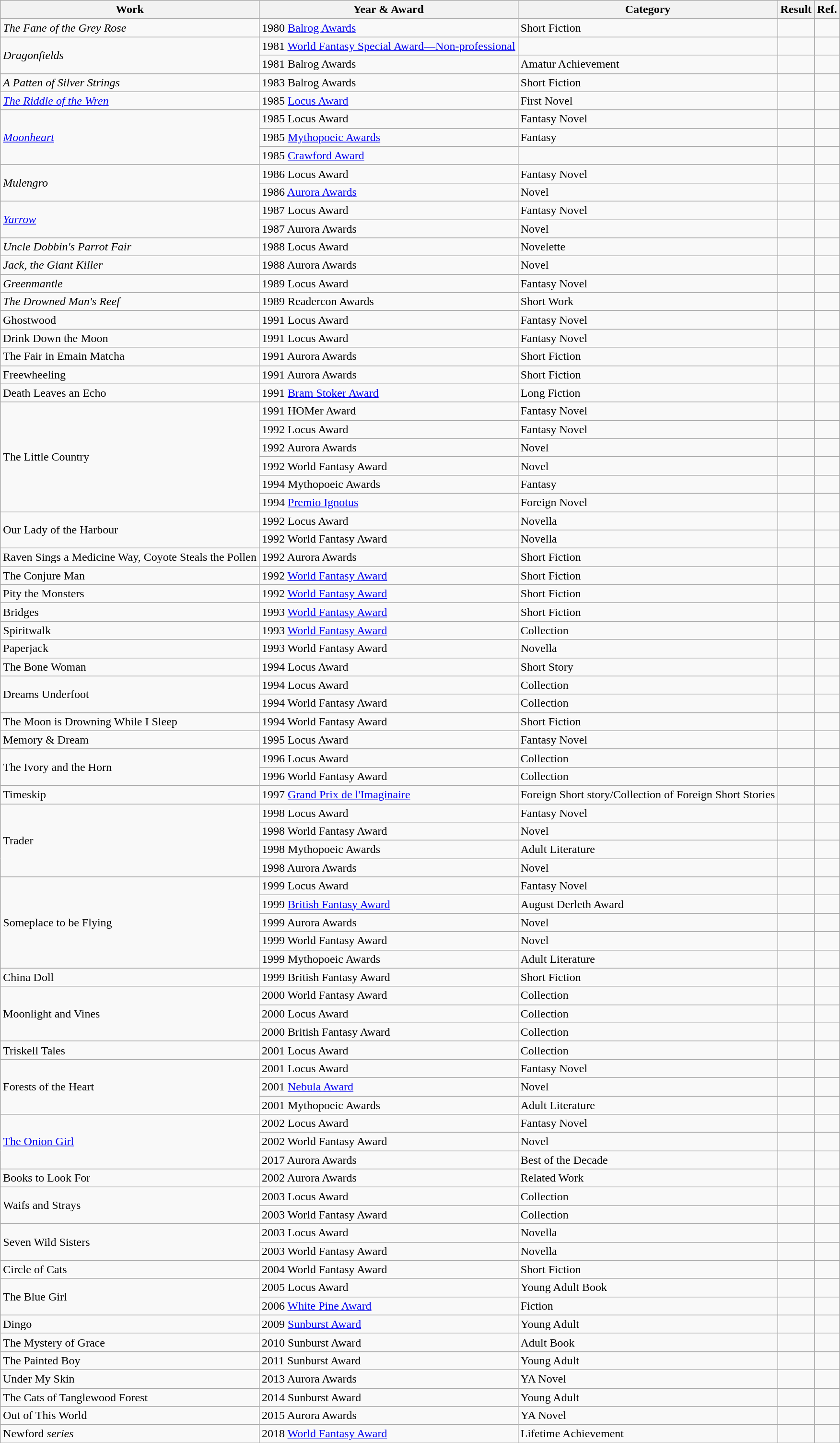<table class="wikitable">
<tr>
<th>Work</th>
<th>Year & Award</th>
<th>Category</th>
<th>Result</th>
<th>Ref.</th>
</tr>
<tr>
<td rowspan="1"><em>The Fane of the Grey Rose</em></td>
<td>1980 <a href='#'>Balrog Awards</a></td>
<td>Short Fiction</td>
<td></td>
<td></td>
</tr>
<tr>
<td rowspan="2"><em>Dragonfields</em></td>
<td>1981 <a href='#'>World Fantasy Special Award—Non-professional</a></td>
<td></td>
<td></td>
<td></td>
</tr>
<tr>
<td>1981 Balrog Awards</td>
<td>Amatur Achievement</td>
<td></td>
<td></td>
</tr>
<tr>
<td rowspan="1"><em>A Patten of Silver Strings</em></td>
<td>1983 Balrog Awards</td>
<td>Short Fiction</td>
<td></td>
<td></td>
</tr>
<tr>
<td rowspan="1"><em><a href='#'>The Riddle of the Wren</a></em></td>
<td>1985 <a href='#'>Locus Award</a></td>
<td>First Novel</td>
<td></td>
<td></td>
</tr>
<tr>
<td rowspan="3"><em><a href='#'>Moonheart</a></em></td>
<td>1985 Locus Award</td>
<td>Fantasy Novel</td>
<td></td>
<td></td>
</tr>
<tr>
<td>1985 <a href='#'>Mythopoeic Awards</a></td>
<td>Fantasy</td>
<td></td>
<td></td>
</tr>
<tr>
<td>1985 <a href='#'>Crawford Award</a></td>
<td></td>
<td></td>
<td></td>
</tr>
<tr>
<td rowspan="2"><em>Mulengro</em></td>
<td>1986 Locus Award</td>
<td>Fantasy Novel</td>
<td></td>
<td></td>
</tr>
<tr>
<td>1986 <a href='#'>Aurora Awards</a></td>
<td>Novel</td>
<td></td>
<td></td>
</tr>
<tr>
<td rowspan="2"><em><a href='#'>Yarrow</a></em></td>
<td>1987 Locus Award</td>
<td>Fantasy Novel</td>
<td></td>
<td></td>
</tr>
<tr>
<td>1987 Aurora Awards</td>
<td>Novel</td>
<td></td>
<td></td>
</tr>
<tr>
<td rowspan="1"><em>Uncle Dobbin's Parrot Fair</em></td>
<td>1988 Locus Award</td>
<td>Novelette</td>
<td></td>
<td></td>
</tr>
<tr>
<td rowspan="1"><em>Jack, the Giant Killer</em></td>
<td>1988 Aurora Awards</td>
<td>Novel</td>
<td></td>
<td></td>
</tr>
<tr>
<td rowspan="1"><em>Greenmantle</em></td>
<td>1989 Locus Award</td>
<td>Fantasy Novel</td>
<td></td>
<td></td>
</tr>
<tr>
<td rowspan="1"><em>The Drowned Man's Reef<strong></td>
<td>1989 Readercon Awards</td>
<td>Short Work</td>
<td></td>
<td></td>
</tr>
<tr>
<td rowspan="1"></em>Ghostwood<em></td>
<td>1991 Locus Award</td>
<td>Fantasy Novel</td>
<td></td>
<td></td>
</tr>
<tr>
<td rowspan="1"></em>Drink Down the Moon<em></td>
<td>1991 Locus Award</td>
<td>Fantasy Novel</td>
<td></td>
<td></td>
</tr>
<tr>
<td rowspan="1"></em>The Fair in Emain Matcha<em></td>
<td>1991 Aurora Awards</td>
<td>Short Fiction</td>
<td></td>
<td></td>
</tr>
<tr>
<td rowspan="1"></em>Freewheeling<em></td>
<td>1991 Aurora Awards</td>
<td>Short Fiction</td>
<td></td>
<td></td>
</tr>
<tr>
<td rowspan="1"></em>Death Leaves an Echo<em></td>
<td>1991 <a href='#'>Bram Stoker Award</a></td>
<td>Long Fiction</td>
<td></td>
<td></td>
</tr>
<tr>
<td rowspan="6"></em>The Little Country<em></td>
<td>1991 HOMer Award</td>
<td>Fantasy Novel</td>
<td></td>
<td></td>
</tr>
<tr>
<td>1992 Locus Award</td>
<td>Fantasy Novel</td>
<td></td>
<td></td>
</tr>
<tr>
<td>1992 Aurora Awards</td>
<td>Novel</td>
<td></td>
<td></td>
</tr>
<tr>
<td>1992 World Fantasy Award</td>
<td>Novel</td>
<td></td>
<td></td>
</tr>
<tr>
<td>1994 Mythopoeic Awards</td>
<td>Fantasy</td>
<td></td>
<td></td>
</tr>
<tr>
<td>1994 <a href='#'>Premio Ignotus</a></td>
<td>Foreign Novel</td>
<td></td>
<td></td>
</tr>
<tr>
<td rowspan="2"></em>Our Lady of the Harbour<em></td>
<td>1992 Locus Award</td>
<td>Novella</td>
<td></td>
<td></td>
</tr>
<tr>
<td>1992 World Fantasy Award</td>
<td>Novella</td>
<td></td>
<td></td>
</tr>
<tr>
<td rowspan="1"></em>Raven Sings a Medicine Way, Coyote Steals the Pollen<em></td>
<td>1992 Aurora Awards</td>
<td>Short Fiction</td>
<td></td>
<td></td>
</tr>
<tr>
<td rowspan="1"></em>The Conjure Man<em></td>
<td>1992 <a href='#'>World Fantasy Award</a></td>
<td>Short Fiction</td>
<td></td>
<td></td>
</tr>
<tr>
<td rowspan="1"></em>Pity the Monsters<em></td>
<td>1992 <a href='#'>World Fantasy Award</a></td>
<td>Short Fiction</td>
<td></td>
<td></td>
</tr>
<tr>
<td rowspan="1"></em>Bridges<em></td>
<td>1993 <a href='#'>World Fantasy Award</a></td>
<td>Short Fiction</td>
<td></td>
<td></td>
</tr>
<tr>
<td rowspan="1"></em>Spiritwalk<em></td>
<td>1993 <a href='#'>World Fantasy Award</a></td>
<td>Collection</td>
<td></td>
<td></td>
</tr>
<tr>
<td rowspan="1"></em>Paperjack<em></td>
<td>1993 World Fantasy Award</td>
<td>Novella</td>
<td></td>
<td></td>
</tr>
<tr>
<td rowspan="1"></em>The Bone Woman<em></td>
<td>1994 Locus Award</td>
<td>Short Story</td>
<td></td>
<td></td>
</tr>
<tr>
<td rowspan="2"></em>Dreams Underfoot<em></td>
<td>1994 Locus Award</td>
<td>Collection</td>
<td></td>
<td></td>
</tr>
<tr>
<td>1994 World Fantasy Award</td>
<td>Collection</td>
<td></td>
<td></td>
</tr>
<tr>
<td rowspan="1"></em>The Moon is Drowning While I Sleep<em></td>
<td>1994 World Fantasy Award</td>
<td>Short Fiction</td>
<td></td>
<td></td>
</tr>
<tr>
<td rowspan="1"></em>Memory & Dream<em></td>
<td>1995 Locus Award</td>
<td>Fantasy Novel</td>
<td></td>
<td></td>
</tr>
<tr>
<td rowspan="2"></em>The Ivory and the Horn<em></td>
<td>1996 Locus Award</td>
<td>Collection</td>
<td></td>
<td></td>
</tr>
<tr>
<td>1996 World Fantasy Award</td>
<td>Collection</td>
<td></td>
<td></td>
</tr>
<tr>
<td rowspan="1"></em>Timeskip<em></td>
<td>1997 <a href='#'>Grand Prix de l'Imaginaire</a></td>
<td>Foreign Short story/Collection of Foreign Short Stories</td>
<td></td>
<td></td>
</tr>
<tr>
<td rowspan="4"></em>Trader<em></td>
<td>1998 Locus Award</td>
<td>Fantasy Novel</td>
<td></td>
<td></td>
</tr>
<tr>
<td>1998 World Fantasy Award</td>
<td>Novel</td>
<td></td>
<td></td>
</tr>
<tr>
<td>1998 Mythopoeic Awards</td>
<td>Adult Literature</td>
<td></td>
<td></td>
</tr>
<tr>
<td>1998 Aurora Awards</td>
<td>Novel</td>
<td></td>
<td></td>
</tr>
<tr>
<td rowspan="5"></em>Someplace to be Flying<em></td>
<td>1999 Locus Award</td>
<td>Fantasy Novel</td>
<td></td>
<td></td>
</tr>
<tr>
<td>1999 <a href='#'>British Fantasy Award</a></td>
<td>August Derleth Award</td>
<td></td>
<td></td>
</tr>
<tr>
<td>1999 Aurora Awards</td>
<td>Novel</td>
<td></td>
<td></td>
</tr>
<tr>
<td>1999 World Fantasy Award</td>
<td>Novel</td>
<td></td>
<td></td>
</tr>
<tr>
<td>1999 Mythopoeic Awards</td>
<td>Adult Literature</td>
<td></td>
<td></td>
</tr>
<tr>
<td rowspan="1"></em>China Doll<em></td>
<td>1999 British Fantasy Award</td>
<td>Short Fiction</td>
<td></td>
<td></td>
</tr>
<tr>
<td rowspan="3"></em>Moonlight and Vines<em></td>
<td>2000 World Fantasy Award</td>
<td>Collection</td>
<td></td>
<td></td>
</tr>
<tr>
<td>2000 Locus Award</td>
<td>Collection</td>
<td></td>
<td></td>
</tr>
<tr>
<td>2000 British Fantasy Award</td>
<td>Collection</td>
<td></td>
<td></td>
</tr>
<tr>
<td rowspan="1"></em>Triskell Tales<em></td>
<td>2001 Locus Award</td>
<td>Collection</td>
<td></td>
<td></td>
</tr>
<tr>
<td rowspan="3"></em>Forests of the Heart<em></td>
<td>2001 Locus Award</td>
<td>Fantasy Novel</td>
<td></td>
<td></td>
</tr>
<tr>
<td>2001 <a href='#'>Nebula Award</a></td>
<td>Novel</td>
<td></td>
<td></td>
</tr>
<tr>
<td>2001 Mythopoeic Awards</td>
<td>Adult Literature</td>
<td></td>
<td></td>
</tr>
<tr>
<td rowspan="3"></em><a href='#'>The Onion Girl</a><em></td>
<td>2002 Locus Award</td>
<td>Fantasy Novel</td>
<td></td>
<td></td>
</tr>
<tr>
<td>2002 World Fantasy Award</td>
<td>Novel</td>
<td></td>
<td></td>
</tr>
<tr>
<td>2017 Aurora Awards</td>
<td>Best of the Decade</td>
<td></td>
<td></td>
</tr>
<tr>
<td rowspan="1"></em>Books to Look For<em></td>
<td>2002 Aurora Awards</td>
<td>Related Work</td>
<td></td>
<td></td>
</tr>
<tr>
<td rowspan="2"></em>Waifs and Strays<em></td>
<td>2003 Locus Award</td>
<td>Collection</td>
<td></td>
<td></td>
</tr>
<tr>
<td>2003 World Fantasy Award</td>
<td>Collection</td>
<td></td>
<td></td>
</tr>
<tr>
<td rowspan="2"></em>Seven Wild Sisters<em></td>
<td>2003 Locus Award</td>
<td>Novella</td>
<td></td>
<td></td>
</tr>
<tr>
<td>2003 World Fantasy Award</td>
<td>Novella</td>
<td></td>
<td></td>
</tr>
<tr>
<td rowspan="1"></em>Circle of Cats<em></td>
<td>2004 World Fantasy Award</td>
<td>Short Fiction</td>
<td></td>
<td></td>
</tr>
<tr>
<td rowspan="2"></em>The Blue Girl<em></td>
<td>2005 Locus Award</td>
<td>Young Adult Book</td>
<td></td>
<td></td>
</tr>
<tr>
<td>2006 <a href='#'>White Pine Award</a></td>
<td>Fiction</td>
<td></td>
<td></td>
</tr>
<tr>
<td rowspan="1"></em>Dingo<em></td>
<td>2009 <a href='#'>Sunburst Award</a></td>
<td>Young Adult</td>
<td></td>
<td></td>
</tr>
<tr>
<td rowspan="1"></em>The Mystery of Grace<em></td>
<td>2010 Sunburst Award</td>
<td>Adult Book</td>
<td></td>
<td></td>
</tr>
<tr>
<td rowspan="1"></em>The Painted Boy<em></td>
<td>2011 Sunburst Award</td>
<td>Young Adult</td>
<td></td>
<td></td>
</tr>
<tr>
<td rowspan="1"></em>Under My Skin<em></td>
<td>2013 Aurora Awards</td>
<td>YA Novel</td>
<td></td>
<td></td>
</tr>
<tr>
<td rowspan="1"></em>The Cats of Tanglewood Forest<em></td>
<td>2014 Sunburst Award</td>
<td>Young Adult</td>
<td></td>
<td></td>
</tr>
<tr>
<td rowspan="1"></em>Out of This World<em></td>
<td>2015 Aurora Awards</td>
<td>YA Novel</td>
<td></td>
<td></td>
</tr>
<tr>
<td rowspan="1"></em>Newford<em> series</td>
<td>2018 <a href='#'>World Fantasy Award</a></td>
<td>Lifetime Achievement</td>
<td></td>
<td></td>
</tr>
<tr>
</tr>
</table>
